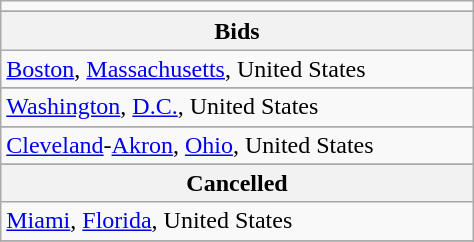<table class="wikitable" border="1" width=25% align=center>
<tr>
<td></td>
</tr>
<tr>
</tr>
<tr>
<th>Bids</th>
</tr>
<tr>
<td> <a href='#'>Boston</a>, <a href='#'>Massachusetts</a>, United States</td>
</tr>
<tr bgcolor="#EFEFEF">
</tr>
<tr>
<td> <a href='#'>Washington</a>, <a href='#'>D.C.</a>, United States</td>
</tr>
<tr bgcolor="#EFEFEF">
</tr>
<tr>
<td> <a href='#'>Cleveland</a>-<a href='#'>Akron</a>, <a href='#'>Ohio</a>, United States</td>
</tr>
<tr bgcolor="#EFEFEF">
</tr>
<tr>
<th>Cancelled</th>
</tr>
<tr>
<td> <a href='#'>Miami</a>, <a href='#'>Florida</a>, United States</td>
</tr>
<tr bgcolor="#EFEFEF">
</tr>
<tr>
</tr>
</table>
